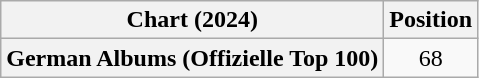<table class="wikitable sortable plainrowheaders" style="text-align:center">
<tr>
<th scope="col">Chart (2024)</th>
<th scope="col">Position</th>
</tr>
<tr>
<th scope="row">German Albums (Offizielle Top 100)</th>
<td>68</td>
</tr>
</table>
